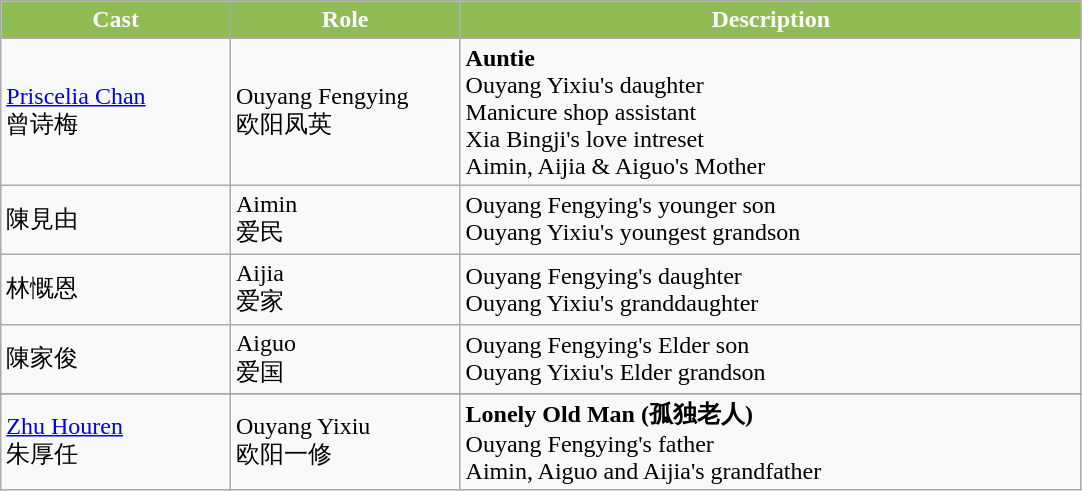<table class="wikitable">
<tr>
<th style="background:#8fbd54; color:white; width:17%">Cast</th>
<th style="background:#8fbd54; color:white; width:17%">Role</th>
<th style="background:#8fbd54; color:white; width:46%">Description</th>
</tr>
<tr>
<td><a href='#'>Priscelia Chan</a> <br> 曾诗梅</td>
<td>Ouyang Fengying <br> 欧阳凤英</td>
<td><strong>Auntie</strong> <br> Ouyang Yixiu's daughter <br> Manicure shop assistant <br> Xia Bingji's love intreset <br> Aimin, Aijia & Aiguo's Mother</td>
</tr>
<tr>
<td>陳見由</td>
<td>Aimin <br> 爱民</td>
<td>Ouyang Fengying's younger son <br> Ouyang Yixiu's youngest grandson</td>
</tr>
<tr>
<td>林慨恩</td>
<td>Aijia <br> 爱家</td>
<td>Ouyang Fengying's daughter <br> Ouyang Yixiu's granddaughter</td>
</tr>
<tr>
<td>陳家俊</td>
<td>Aiguo <br> 爱国</td>
<td>Ouyang Fengying's Elder son <br> Ouyang Yixiu's Elder grandson</td>
</tr>
<tr>
</tr>
<tr>
<td><a href='#'>Zhu Houren</a> <br> 朱厚任</td>
<td>Ouyang Yixiu <br> 欧阳一修</td>
<td><strong>Lonely Old Man (孤独老人)</strong> <br> Ouyang Fengying's father <br> Aimin, Aiguo and Aijia's grandfather</td>
</tr>
</table>
